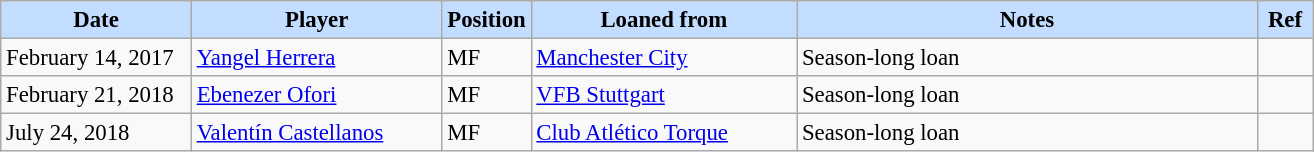<table class="wikitable" style="text-align:left; font-size:95%;">
<tr>
<th style="background:#c2ddff; width:120px;">Date</th>
<th style="background:#c2ddff; width:160px;">Player</th>
<th style="background:#c2ddff; width:50px;">Position</th>
<th style="background:#c2ddff; width:170px;">Loaned from</th>
<th style="background:#c2ddff; width:300px;">Notes</th>
<th style="background:#c2ddff; width:30px;">Ref</th>
</tr>
<tr>
<td>February 14, 2017</td>
<td> <a href='#'>Yangel Herrera</a></td>
<td>MF</td>
<td> <a href='#'>Manchester City</a></td>
<td>Season-long loan</td>
<td></td>
</tr>
<tr>
<td>February 21, 2018</td>
<td> <a href='#'>Ebenezer Ofori</a></td>
<td>MF</td>
<td> <a href='#'>VFB Stuttgart</a></td>
<td>Season-long loan</td>
<td></td>
</tr>
<tr>
<td>July 24, 2018</td>
<td> <a href='#'>Valentín Castellanos</a></td>
<td>MF</td>
<td> <a href='#'>Club Atlético Torque</a></td>
<td>Season-long loan</td>
<td></td>
</tr>
</table>
